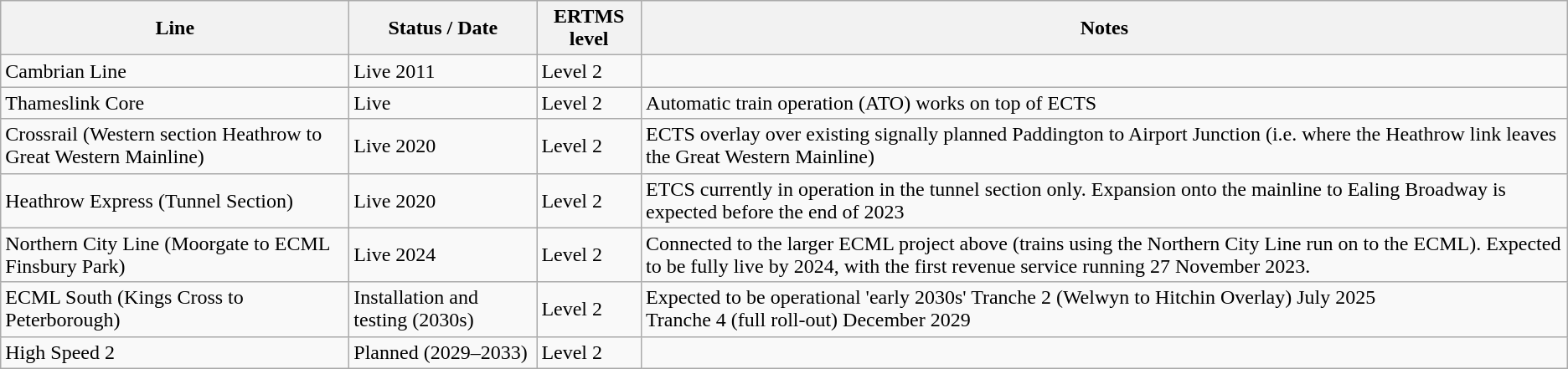<table class="wikitable">
<tr>
<th>Line</th>
<th>Status / Date</th>
<th>ERTMS level</th>
<th>Notes</th>
</tr>
<tr>
<td>Cambrian Line</td>
<td>Live 2011</td>
<td>Level 2</td>
<td></td>
</tr>
<tr>
<td>Thameslink Core</td>
<td>Live</td>
<td>Level 2</td>
<td>Automatic train operation (ATO) works on top of ECTS</td>
</tr>
<tr>
<td>Crossrail (Western section Heathrow to Great Western Mainline)</td>
<td>Live 2020</td>
<td>Level 2</td>
<td>ECTS overlay over existing signally planned Paddington to Airport Junction (i.e. where the Heathrow link leaves the Great Western Mainline)</td>
</tr>
<tr>
<td>Heathrow Express (Tunnel Section)</td>
<td>Live 2020</td>
<td>Level 2</td>
<td>ETCS currently in operation in the tunnel section only. Expansion onto the mainline to Ealing Broadway is expected before the end of 2023</td>
</tr>
<tr>
<td>Northern City Line (Moorgate to ECML Finsbury Park)</td>
<td>Live 2024</td>
<td>Level 2</td>
<td>Connected to the larger ECML project above (trains using the Northern City Line run on to the ECML). Expected to be fully live by 2024, with the first revenue service running 27 November 2023.</td>
</tr>
<tr>
<td>ECML South (Kings Cross to Peterborough)</td>
<td>Installation and testing (2030s)</td>
<td>Level 2</td>
<td>Expected to be operational 'early 2030s' Tranche 2 (Welwyn to Hitchin Overlay) July 2025<br>Tranche 4 (full roll-out) December 2029</td>
</tr>
<tr>
<td>High Speed 2</td>
<td>Planned (2029–2033)</td>
<td>Level 2</td>
<td></td>
</tr>
</table>
